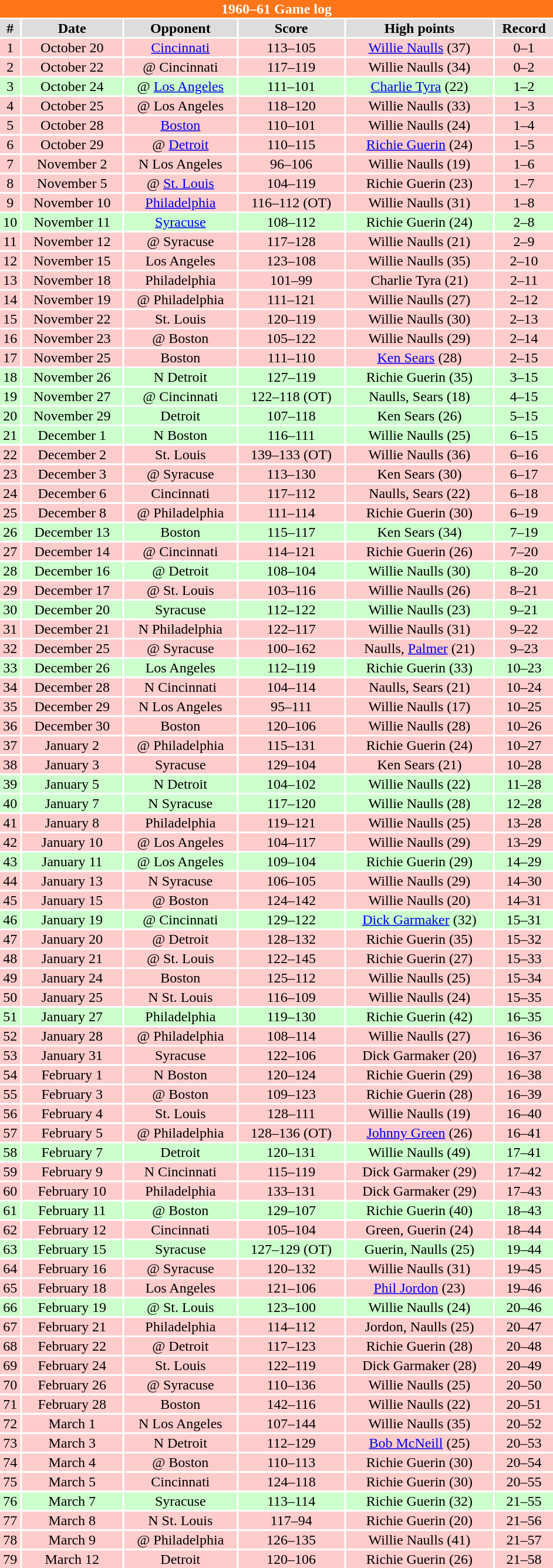<table class="toccolours collapsible" width=50% style="clear:both; margin:1.5em auto; text-align:center">
<tr>
<th colspan=11 style="background:#FF7518; color:white;">1960–61 Game log</th>
</tr>
<tr align="center" bgcolor="#dddddd">
<td><strong>#</strong></td>
<td><strong>Date</strong></td>
<td><strong>Opponent</strong></td>
<td><strong>Score</strong></td>
<td><strong>High points</strong></td>
<td><strong>Record</strong></td>
</tr>
<tr align="center" bgcolor="ffcccc">
<td>1</td>
<td>October 20</td>
<td><a href='#'>Cincinnati</a></td>
<td>113–105</td>
<td><a href='#'>Willie Naulls</a> (37)</td>
<td>0–1</td>
</tr>
<tr align="center" bgcolor="ffcccc">
<td>2</td>
<td>October 22</td>
<td>@ Cincinnati</td>
<td>117–119</td>
<td>Willie Naulls (34)</td>
<td>0–2</td>
</tr>
<tr align="center" bgcolor="ccffcc">
<td>3</td>
<td>October 24</td>
<td>@ <a href='#'>Los Angeles</a></td>
<td>111–101</td>
<td><a href='#'>Charlie Tyra</a> (22)</td>
<td>1–2</td>
</tr>
<tr align="center" bgcolor="ffcccc">
<td>4</td>
<td>October 25</td>
<td>@ Los Angeles</td>
<td>118–120</td>
<td>Willie Naulls (33)</td>
<td>1–3</td>
</tr>
<tr align="center" bgcolor="ffcccc">
<td>5</td>
<td>October 28</td>
<td><a href='#'>Boston</a></td>
<td>110–101</td>
<td>Willie Naulls (24)</td>
<td>1–4</td>
</tr>
<tr align="center" bgcolor="ffcccc">
<td>6</td>
<td>October 29</td>
<td>@ <a href='#'>Detroit</a></td>
<td>110–115</td>
<td><a href='#'>Richie Guerin</a> (24)</td>
<td>1–5</td>
</tr>
<tr align="center" bgcolor="ffcccc">
<td>7</td>
<td>November 2</td>
<td>N Los Angeles</td>
<td>96–106</td>
<td>Willie Naulls (19)</td>
<td>1–6</td>
</tr>
<tr align="center" bgcolor="ffcccc">
<td>8</td>
<td>November 5</td>
<td>@ <a href='#'>St. Louis</a></td>
<td>104–119</td>
<td>Richie Guerin (23)</td>
<td>1–7</td>
</tr>
<tr align="center" bgcolor="ffcccc">
<td>9</td>
<td>November 10</td>
<td><a href='#'>Philadelphia</a></td>
<td>116–112 (OT)</td>
<td>Willie Naulls (31)</td>
<td>1–8</td>
</tr>
<tr align="center" bgcolor="ccffcc">
<td>10</td>
<td>November 11</td>
<td><a href='#'>Syracuse</a></td>
<td>108–112</td>
<td>Richie Guerin (24)</td>
<td>2–8</td>
</tr>
<tr align="center" bgcolor="ffcccc">
<td>11</td>
<td>November 12</td>
<td>@ Syracuse</td>
<td>117–128</td>
<td>Willie Naulls (21)</td>
<td>2–9</td>
</tr>
<tr align="center" bgcolor="ffcccc">
<td>12</td>
<td>November 15</td>
<td>Los Angeles</td>
<td>123–108</td>
<td>Willie Naulls (35)</td>
<td>2–10</td>
</tr>
<tr align="center" bgcolor="ffcccc">
<td>13</td>
<td>November 18</td>
<td>Philadelphia</td>
<td>101–99</td>
<td>Charlie Tyra (21)</td>
<td>2–11</td>
</tr>
<tr align="center" bgcolor="ffcccc">
<td>14</td>
<td>November 19</td>
<td>@ Philadelphia</td>
<td>111–121</td>
<td>Willie Naulls (27)</td>
<td>2–12</td>
</tr>
<tr align="center" bgcolor="ffcccc">
<td>15</td>
<td>November 22</td>
<td>St. Louis</td>
<td>120–119</td>
<td>Willie Naulls (30)</td>
<td>2–13</td>
</tr>
<tr align="center" bgcolor="ffcccc">
<td>16</td>
<td>November 23</td>
<td>@ Boston</td>
<td>105–122</td>
<td>Willie Naulls (29)</td>
<td>2–14</td>
</tr>
<tr align="center" bgcolor="ffcccc">
<td>17</td>
<td>November 25</td>
<td>Boston</td>
<td>111–110</td>
<td><a href='#'>Ken Sears</a> (28)</td>
<td>2–15</td>
</tr>
<tr align="center" bgcolor="ccffcc">
<td>18</td>
<td>November 26</td>
<td>N Detroit</td>
<td>127–119</td>
<td>Richie Guerin (35)</td>
<td>3–15</td>
</tr>
<tr align="center" bgcolor="ccffcc">
<td>19</td>
<td>November 27</td>
<td>@ Cincinnati</td>
<td>122–118 (OT)</td>
<td>Naulls, Sears (18)</td>
<td>4–15</td>
</tr>
<tr align="center" bgcolor="ccffcc">
<td>20</td>
<td>November 29</td>
<td>Detroit</td>
<td>107–118</td>
<td>Ken Sears (26)</td>
<td>5–15</td>
</tr>
<tr align="center" bgcolor="ccffcc">
<td>21</td>
<td>December 1</td>
<td>N Boston</td>
<td>116–111</td>
<td>Willie Naulls (25)</td>
<td>6–15</td>
</tr>
<tr align="center" bgcolor="ffcccc">
<td>22</td>
<td>December 2</td>
<td>St. Louis</td>
<td>139–133 (OT)</td>
<td>Willie Naulls (36)</td>
<td>6–16</td>
</tr>
<tr align="center" bgcolor="ffcccc">
<td>23</td>
<td>December 3</td>
<td>@ Syracuse</td>
<td>113–130</td>
<td>Ken Sears (30)</td>
<td>6–17</td>
</tr>
<tr align="center" bgcolor="ffcccc">
<td>24</td>
<td>December 6</td>
<td>Cincinnati</td>
<td>117–112</td>
<td>Naulls, Sears (22)</td>
<td>6–18</td>
</tr>
<tr align="center" bgcolor="ffcccc">
<td>25</td>
<td>December 8</td>
<td>@ Philadelphia</td>
<td>111–114</td>
<td>Richie Guerin (30)</td>
<td>6–19</td>
</tr>
<tr align="center" bgcolor="ccffcc">
<td>26</td>
<td>December 13</td>
<td>Boston</td>
<td>115–117</td>
<td>Ken Sears (34)</td>
<td>7–19</td>
</tr>
<tr align="center" bgcolor="ffcccc">
<td>27</td>
<td>December 14</td>
<td>@ Cincinnati</td>
<td>114–121</td>
<td>Richie Guerin (26)</td>
<td>7–20</td>
</tr>
<tr align="center" bgcolor="ccffcc">
<td>28</td>
<td>December 16</td>
<td>@ Detroit</td>
<td>108–104</td>
<td>Willie Naulls (30)</td>
<td>8–20</td>
</tr>
<tr align="center" bgcolor="ffcccc">
<td>29</td>
<td>December 17</td>
<td>@ St. Louis</td>
<td>103–116</td>
<td>Willie Naulls (26)</td>
<td>8–21</td>
</tr>
<tr align="center" bgcolor="ccffcc">
<td>30</td>
<td>December 20</td>
<td>Syracuse</td>
<td>112–122</td>
<td>Willie Naulls (23)</td>
<td>9–21</td>
</tr>
<tr align="center" bgcolor="ffcccc">
<td>31</td>
<td>December 21</td>
<td>N Philadelphia</td>
<td>122–117</td>
<td>Willie Naulls (31)</td>
<td>9–22</td>
</tr>
<tr align="center" bgcolor="ffcccc">
<td>32</td>
<td>December 25</td>
<td>@ Syracuse</td>
<td>100–162</td>
<td>Naulls, <a href='#'>Palmer</a> (21)</td>
<td>9–23</td>
</tr>
<tr align="center" bgcolor="ccffcc">
<td>33</td>
<td>December 26</td>
<td>Los Angeles</td>
<td>112–119</td>
<td>Richie Guerin (33)</td>
<td>10–23</td>
</tr>
<tr align="center" bgcolor="ffcccc">
<td>34</td>
<td>December 28</td>
<td>N Cincinnati</td>
<td>104–114</td>
<td>Naulls, Sears (21)</td>
<td>10–24</td>
</tr>
<tr align="center" bgcolor="ffcccc">
<td>35</td>
<td>December 29</td>
<td>N Los Angeles</td>
<td>95–111</td>
<td>Willie Naulls (17)</td>
<td>10–25</td>
</tr>
<tr align="center" bgcolor="ffcccc">
<td>36</td>
<td>December 30</td>
<td>Boston</td>
<td>120–106</td>
<td>Willie Naulls (28)</td>
<td>10–26</td>
</tr>
<tr align="center" bgcolor="ffcccc">
<td>37</td>
<td>January 2</td>
<td>@ Philadelphia</td>
<td>115–131</td>
<td>Richie Guerin (24)</td>
<td>10–27</td>
</tr>
<tr align="center" bgcolor="ffcccc">
<td>38</td>
<td>January 3</td>
<td>Syracuse</td>
<td>129–104</td>
<td>Ken Sears (21)</td>
<td>10–28</td>
</tr>
<tr align="center" bgcolor="ccffcc">
<td>39</td>
<td>January 5</td>
<td>N Detroit</td>
<td>104–102</td>
<td>Willie Naulls (22)</td>
<td>11–28</td>
</tr>
<tr align="center" bgcolor="ccffcc">
<td>40</td>
<td>January 7</td>
<td>N Syracuse</td>
<td>117–120</td>
<td>Willie Naulls (28)</td>
<td>12–28</td>
</tr>
<tr align="center" bgcolor="ffcccc">
<td>41</td>
<td>January 8</td>
<td>Philadelphia</td>
<td>119–121</td>
<td>Willie Naulls (25)</td>
<td>13–28</td>
</tr>
<tr align="center" bgcolor="ffcccc">
<td>42</td>
<td>January 10</td>
<td>@ Los Angeles</td>
<td>104–117</td>
<td>Willie Naulls (29)</td>
<td>13–29</td>
</tr>
<tr align="center" bgcolor="ccffcc">
<td>43</td>
<td>January 11</td>
<td>@ Los Angeles</td>
<td>109–104</td>
<td>Richie Guerin (29)</td>
<td>14–29</td>
</tr>
<tr align="center" bgcolor="ffcccc">
<td>44</td>
<td>January 13</td>
<td>N Syracuse</td>
<td>106–105</td>
<td>Willie Naulls (29)</td>
<td>14–30</td>
</tr>
<tr align="center" bgcolor="ffcccc">
<td>45</td>
<td>January 15</td>
<td>@ Boston</td>
<td>124–142</td>
<td>Willie Naulls (20)</td>
<td>14–31</td>
</tr>
<tr align="center" bgcolor="ccffcc">
<td>46</td>
<td>January 19</td>
<td>@ Cincinnati</td>
<td>129–122</td>
<td><a href='#'>Dick Garmaker</a> (32)</td>
<td>15–31</td>
</tr>
<tr align="center" bgcolor="ffcccc">
<td>47</td>
<td>January 20</td>
<td>@ Detroit</td>
<td>128–132</td>
<td>Richie Guerin (35)</td>
<td>15–32</td>
</tr>
<tr align="center" bgcolor="ffcccc">
<td>48</td>
<td>January 21</td>
<td>@ St. Louis</td>
<td>122–145</td>
<td>Richie Guerin (27)</td>
<td>15–33</td>
</tr>
<tr align="center" bgcolor="ffcccc">
<td>49</td>
<td>January 24</td>
<td>Boston</td>
<td>125–112</td>
<td>Willie Naulls (25)</td>
<td>15–34</td>
</tr>
<tr align="center" bgcolor="ffcccc">
<td>50</td>
<td>January 25</td>
<td>N St. Louis</td>
<td>116–109</td>
<td>Willie Naulls (24)</td>
<td>15–35</td>
</tr>
<tr align="center" bgcolor="ccffcc">
<td>51</td>
<td>January 27</td>
<td>Philadelphia</td>
<td>119–130</td>
<td>Richie Guerin (42)</td>
<td>16–35</td>
</tr>
<tr align="center" bgcolor="ffcccc">
<td>52</td>
<td>January 28</td>
<td>@ Philadelphia</td>
<td>108–114</td>
<td>Willie Naulls (27)</td>
<td>16–36</td>
</tr>
<tr align="center" bgcolor="ffcccc">
<td>53</td>
<td>January 31</td>
<td>Syracuse</td>
<td>122–106</td>
<td>Dick Garmaker (20)</td>
<td>16–37</td>
</tr>
<tr align="center" bgcolor="ffcccc">
<td>54</td>
<td>February 1</td>
<td>N Boston</td>
<td>120–124</td>
<td>Richie Guerin (29)</td>
<td>16–38</td>
</tr>
<tr align="center" bgcolor="ffcccc">
<td>55</td>
<td>February 3</td>
<td>@ Boston</td>
<td>109–123</td>
<td>Richie Guerin (28)</td>
<td>16–39</td>
</tr>
<tr align="center" bgcolor="ffcccc">
<td>56</td>
<td>February 4</td>
<td>St. Louis</td>
<td>128–111</td>
<td>Willie Naulls (19)</td>
<td>16–40</td>
</tr>
<tr align="center" bgcolor="ffcccc">
<td>57</td>
<td>February 5</td>
<td>@ Philadelphia</td>
<td>128–136 (OT)</td>
<td><a href='#'>Johnny Green</a> (26)</td>
<td>16–41</td>
</tr>
<tr align="center" bgcolor="ccffcc">
<td>58</td>
<td>February 7</td>
<td>Detroit</td>
<td>120–131</td>
<td>Willie Naulls (49)</td>
<td>17–41</td>
</tr>
<tr align="center" bgcolor="ffcccc">
<td>59</td>
<td>February 9</td>
<td>N Cincinnati</td>
<td>115–119</td>
<td>Dick Garmaker (29)</td>
<td>17–42</td>
</tr>
<tr align="center" bgcolor="ffcccc">
<td>60</td>
<td>February 10</td>
<td>Philadelphia</td>
<td>133–131</td>
<td>Dick Garmaker (29)</td>
<td>17–43</td>
</tr>
<tr align="center" bgcolor="ccffcc">
<td>61</td>
<td>February 11</td>
<td>@ Boston</td>
<td>129–107</td>
<td>Richie Guerin (40)</td>
<td>18–43</td>
</tr>
<tr align="center" bgcolor="ffcccc">
<td>62</td>
<td>February 12</td>
<td>Cincinnati</td>
<td>105–104</td>
<td>Green, Guerin (24)</td>
<td>18–44</td>
</tr>
<tr align="center" bgcolor="ccffcc">
<td>63</td>
<td>February 15</td>
<td>Syracuse</td>
<td>127–129 (OT)</td>
<td>Guerin, Naulls (25)</td>
<td>19–44</td>
</tr>
<tr align="center" bgcolor="ffcccc">
<td>64</td>
<td>February 16</td>
<td>@ Syracuse</td>
<td>120–132</td>
<td>Willie Naulls (31)</td>
<td>19–45</td>
</tr>
<tr align="center" bgcolor="ffcccc">
<td>65</td>
<td>February 18</td>
<td>Los Angeles</td>
<td>121–106</td>
<td><a href='#'>Phil Jordon</a> (23)</td>
<td>19–46</td>
</tr>
<tr align="center" bgcolor="ccffcc">
<td>66</td>
<td>February 19</td>
<td>@ St. Louis</td>
<td>123–100</td>
<td>Willie Naulls (24)</td>
<td>20–46</td>
</tr>
<tr align="center" bgcolor="ffcccc">
<td>67</td>
<td>February 21</td>
<td>Philadelphia</td>
<td>114–112</td>
<td>Jordon, Naulls (25)</td>
<td>20–47</td>
</tr>
<tr align="center" bgcolor="ffcccc">
<td>68</td>
<td>February 22</td>
<td>@ Detroit</td>
<td>117–123</td>
<td>Richie Guerin (28)</td>
<td>20–48</td>
</tr>
<tr align="center" bgcolor="ffcccc">
<td>69</td>
<td>February 24</td>
<td>St. Louis</td>
<td>122–119</td>
<td>Dick Garmaker (28)</td>
<td>20–49</td>
</tr>
<tr align="center" bgcolor="ffcccc">
<td>70</td>
<td>February 26</td>
<td>@ Syracuse</td>
<td>110–136</td>
<td>Willie Naulls (25)</td>
<td>20–50</td>
</tr>
<tr align="center" bgcolor="ffcccc">
<td>71</td>
<td>February 28</td>
<td>Boston</td>
<td>142–116</td>
<td>Willie Naulls (22)</td>
<td>20–51</td>
</tr>
<tr align="center" bgcolor="ffcccc">
<td>72</td>
<td>March 1</td>
<td>N Los Angeles</td>
<td>107–144</td>
<td>Willie Naulls (35)</td>
<td>20–52</td>
</tr>
<tr align="center" bgcolor="ffcccc">
<td>73</td>
<td>March 3</td>
<td>N Detroit</td>
<td>112–129</td>
<td><a href='#'>Bob McNeill</a> (25)</td>
<td>20–53</td>
</tr>
<tr align="center" bgcolor="ffcccc">
<td>74</td>
<td>March 4</td>
<td>@ Boston</td>
<td>110–113</td>
<td>Richie Guerin (30)</td>
<td>20–54</td>
</tr>
<tr align="center" bgcolor="ffcccc">
<td>75</td>
<td>March 5</td>
<td>Cincinnati</td>
<td>124–118</td>
<td>Richie Guerin (30)</td>
<td>20–55</td>
</tr>
<tr align="center" bgcolor="ccffcc">
<td>76</td>
<td>March 7</td>
<td>Syracuse</td>
<td>113–114</td>
<td>Richie Guerin (32)</td>
<td>21–55</td>
</tr>
<tr align="center" bgcolor="ffcccc">
<td>77</td>
<td>March 8</td>
<td>N St. Louis</td>
<td>117–94</td>
<td>Richie Guerin (20)</td>
<td>21–56</td>
</tr>
<tr align="center" bgcolor="ffcccc">
<td>78</td>
<td>March 9</td>
<td>@ Philadelphia</td>
<td>126–135</td>
<td>Willie Naulls (41)</td>
<td>21–57</td>
</tr>
<tr align="center" bgcolor="ffcccc">
<td>79</td>
<td>March 12</td>
<td>Detroit</td>
<td>120–106</td>
<td>Richie Guerin (26)</td>
<td>21–58</td>
</tr>
</table>
